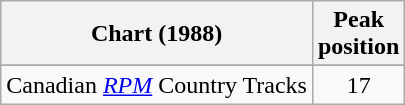<table class="wikitable sortable">
<tr>
<th align="left">Chart (1988)</th>
<th align="center">Peak<br>position</th>
</tr>
<tr>
</tr>
<tr>
<td align="left">Canadian <em><a href='#'>RPM</a></em> Country Tracks</td>
<td align="center">17</td>
</tr>
</table>
